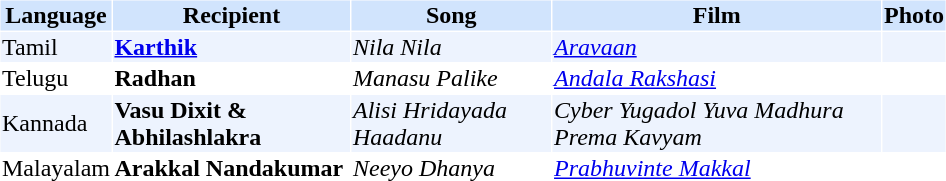<table cellspacing="1" cellpadding="1" border="0" style="width:50%;">
<tr style="background:#d1e4fd;">
<th>Language</th>
<th>Recipient</th>
<th>Song</th>
<th>Film</th>
<th>Photo</th>
</tr>
<tr style="background:#edf3fe;">
<td>Tamil</td>
<td><strong><a href='#'>Karthik</a></strong></td>
<td><em>Nila Nila</em></td>
<td><em><a href='#'>Aravaan</a></em></td>
<td></td>
</tr>
<tr>
<td>Telugu</td>
<td><strong>Radhan</strong></td>
<td><em>Manasu Palike</em></td>
<td><em><a href='#'>Andala Rakshasi</a></em></td>
<td></td>
</tr>
<tr style="background:#edf3fe;">
<td>Kannada</td>
<td><strong>Vasu Dixit & Abhilashlakra</strong></td>
<td><em>Alisi Hridayada Haadanu</em></td>
<td><em>Cyber Yugadol Yuva Madhura Prema Kavyam</em></td>
<td></td>
</tr>
<tr>
<td>Malayalam</td>
<td><strong>Arakkal Nandakumar</strong></td>
<td><em>Neeyo Dhanya</em></td>
<td><em><a href='#'>Prabhuvinte Makkal</a></em></td>
<td></td>
</tr>
</table>
